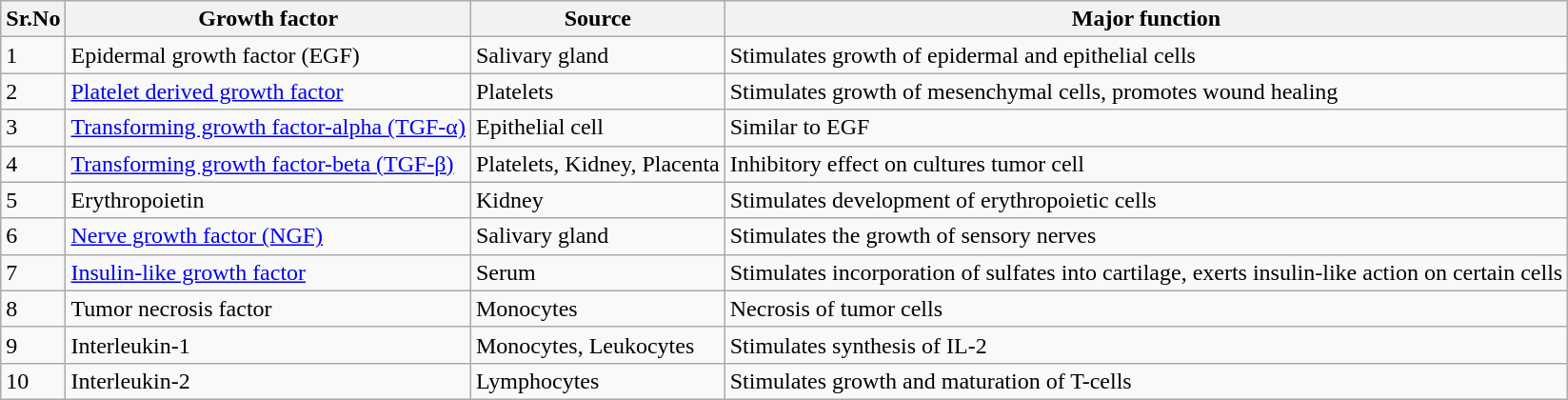<table class="wikitable">
<tr>
<th>Sr.No</th>
<th>Growth factor</th>
<th>Source</th>
<th>Major function</th>
</tr>
<tr>
<td>1</td>
<td>Epidermal growth factor (EGF)</td>
<td>Salivary gland</td>
<td>Stimulates growth of epidermal and epithelial cells</td>
</tr>
<tr>
<td>2</td>
<td><a href='#'>Platelet derived growth factor</a></td>
<td>Platelets</td>
<td>Stimulates growth of mesenchymal cells, promotes wound healing</td>
</tr>
<tr>
<td>3</td>
<td><a href='#'>Transforming growth factor-alpha (TGF-α)</a></td>
<td>Epithelial cell</td>
<td>Similar to EGF</td>
</tr>
<tr>
<td>4</td>
<td><a href='#'>Transforming growth factor-beta (TGF-β)</a></td>
<td>Platelets, Kidney, Placenta</td>
<td>Inhibitory effect on cultures tumor cell</td>
</tr>
<tr>
<td>5</td>
<td>Erythropoietin</td>
<td>Kidney</td>
<td>Stimulates development of erythropoietic cells</td>
</tr>
<tr>
<td>6</td>
<td><a href='#'>Nerve growth factor (NGF)</a></td>
<td>Salivary gland</td>
<td>Stimulates the growth of sensory nerves</td>
</tr>
<tr>
<td>7</td>
<td><a href='#'>Insulin-like growth factor</a></td>
<td>Serum</td>
<td>Stimulates incorporation of sulfates into cartilage, exerts insulin-like action on certain cells</td>
</tr>
<tr>
<td>8</td>
<td>Tumor necrosis factor</td>
<td>Monocytes</td>
<td>Necrosis of tumor cells</td>
</tr>
<tr>
<td>9</td>
<td>Interleukin-1</td>
<td>Monocytes, Leukocytes</td>
<td>Stimulates synthesis of IL-2</td>
</tr>
<tr>
<td>10</td>
<td>Interleukin-2</td>
<td>Lymphocytes</td>
<td>Stimulates growth and maturation of T-cells</td>
</tr>
</table>
